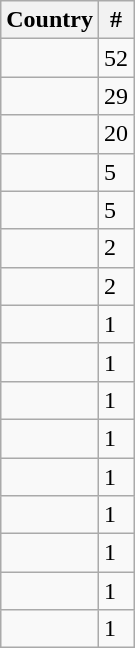<table class="wikitable sortable">
<tr>
<th>Country</th>
<th>#</th>
</tr>
<tr>
<td></td>
<td>52</td>
</tr>
<tr>
<td></td>
<td>29</td>
</tr>
<tr>
<td></td>
<td>20</td>
</tr>
<tr>
<td></td>
<td>5</td>
</tr>
<tr>
<td></td>
<td>5</td>
</tr>
<tr>
<td></td>
<td>2</td>
</tr>
<tr>
<td></td>
<td>2</td>
</tr>
<tr>
<td></td>
<td>1</td>
</tr>
<tr>
<td></td>
<td>1</td>
</tr>
<tr>
<td></td>
<td>1</td>
</tr>
<tr>
<td></td>
<td>1</td>
</tr>
<tr>
<td></td>
<td>1</td>
</tr>
<tr>
<td></td>
<td>1</td>
</tr>
<tr>
<td></td>
<td>1</td>
</tr>
<tr>
<td></td>
<td>1</td>
</tr>
<tr>
<td></td>
<td>1</td>
</tr>
</table>
